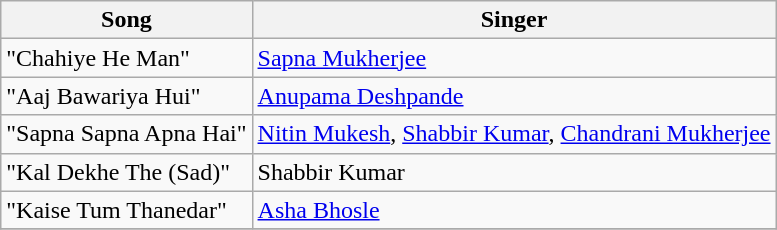<table class="wikitable">
<tr>
<th>Song</th>
<th>Singer</th>
</tr>
<tr>
<td>"Chahiye He Man"</td>
<td><a href='#'>Sapna Mukherjee</a></td>
</tr>
<tr>
<td>"Aaj Bawariya Hui"</td>
<td><a href='#'>Anupama Deshpande</a></td>
</tr>
<tr>
<td>"Sapna Sapna Apna Hai"</td>
<td><a href='#'>Nitin Mukesh</a>, <a href='#'>Shabbir Kumar</a>, <a href='#'>Chandrani Mukherjee</a></td>
</tr>
<tr>
<td>"Kal Dekhe The (Sad)"</td>
<td>Shabbir Kumar</td>
</tr>
<tr>
<td>"Kaise Tum Thanedar"</td>
<td><a href='#'>Asha Bhosle</a></td>
</tr>
<tr>
</tr>
</table>
